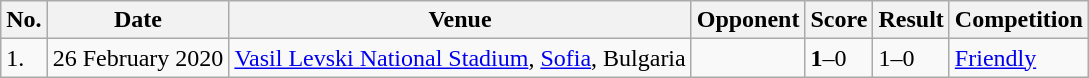<table class="wikitable">
<tr>
<th>No.</th>
<th>Date</th>
<th>Venue</th>
<th>Opponent</th>
<th>Score</th>
<th>Result</th>
<th>Competition</th>
</tr>
<tr>
<td>1.</td>
<td>26 February 2020</td>
<td><a href='#'>Vasil Levski National Stadium</a>, <a href='#'>Sofia</a>, Bulgaria</td>
<td></td>
<td><strong>1</strong>–0</td>
<td>1–0</td>
<td><a href='#'>Friendly</a></td>
</tr>
</table>
